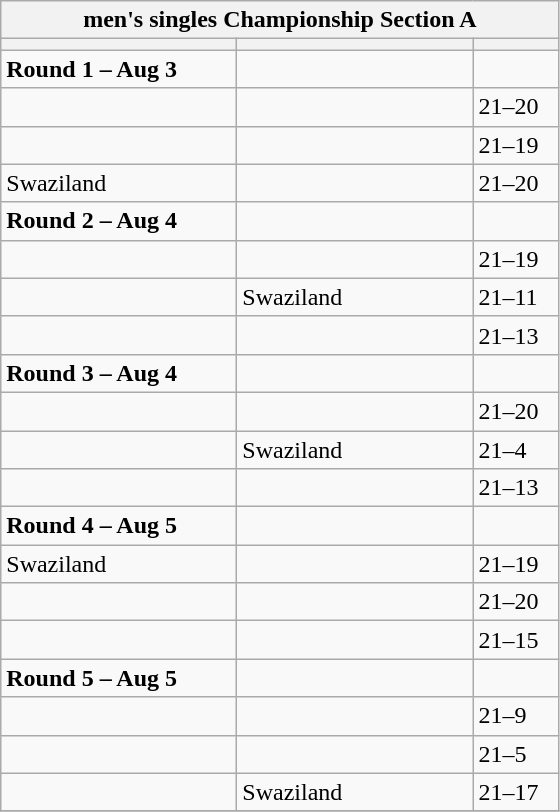<table class="wikitable">
<tr>
<th colspan="3">men's singles Championship Section A</th>
</tr>
<tr>
<th width=150></th>
<th width=150></th>
<th width=50></th>
</tr>
<tr>
<td><strong>Round 1 – Aug 3</strong></td>
<td></td>
<td></td>
</tr>
<tr>
<td></td>
<td></td>
<td>21–20</td>
</tr>
<tr>
<td></td>
<td></td>
<td>21–19</td>
</tr>
<tr>
<td> Swaziland</td>
<td></td>
<td>21–20</td>
</tr>
<tr>
<td><strong>Round 2 – Aug 4</strong></td>
<td></td>
<td></td>
</tr>
<tr>
<td></td>
<td></td>
<td>21–19</td>
</tr>
<tr>
<td></td>
<td> Swaziland</td>
<td>21–11</td>
</tr>
<tr>
<td></td>
<td></td>
<td>21–13</td>
</tr>
<tr>
<td><strong>Round 3 – Aug 4</strong></td>
<td></td>
<td></td>
</tr>
<tr>
<td></td>
<td></td>
<td>21–20</td>
</tr>
<tr>
<td></td>
<td> Swaziland</td>
<td>21–4</td>
</tr>
<tr>
<td></td>
<td></td>
<td>21–13</td>
</tr>
<tr>
<td><strong>Round 4 – Aug 5</strong></td>
<td></td>
<td></td>
</tr>
<tr>
<td> Swaziland</td>
<td></td>
<td>21–19</td>
</tr>
<tr>
<td></td>
<td></td>
<td>21–20</td>
</tr>
<tr>
<td></td>
<td></td>
<td>21–15</td>
</tr>
<tr>
<td><strong>Round 5 – Aug 5</strong></td>
<td></td>
<td></td>
</tr>
<tr>
<td></td>
<td></td>
<td>21–9</td>
</tr>
<tr>
<td></td>
<td></td>
<td>21–5</td>
</tr>
<tr>
<td></td>
<td> Swaziland</td>
<td>21–17</td>
</tr>
<tr>
</tr>
</table>
